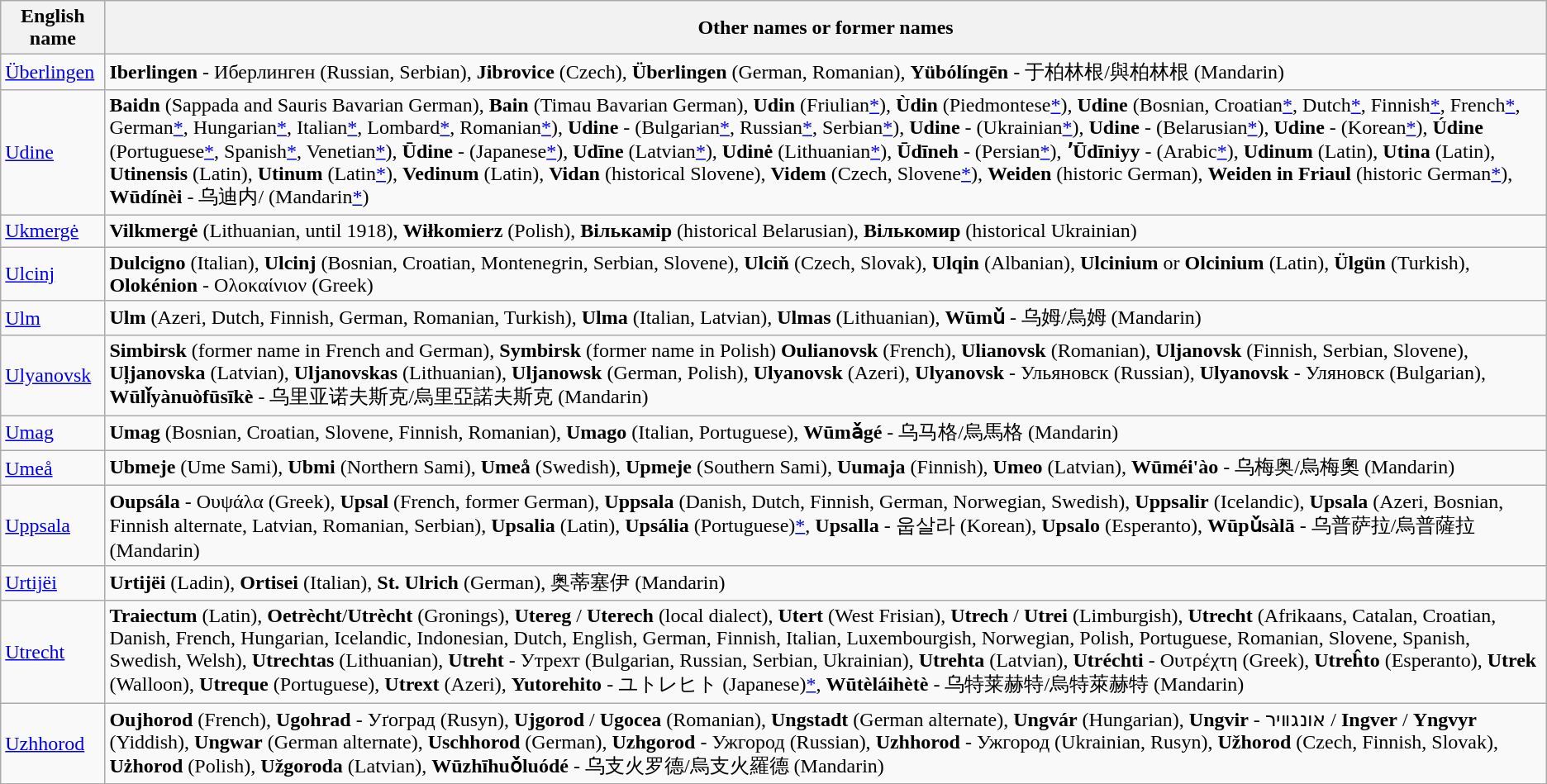<table class="wikitable">
<tr>
<th>English name</th>
<th>Other names or former names</th>
</tr>
<tr>
<td><a href='#'>Überlingen</a></td>
<td><strong>Iberlingen</strong> - Иберлинген (Russian, Serbian), <strong>Jibrovice</strong> (Czech), <strong>Überlingen</strong> (German, Romanian), <strong>Yübólíngēn</strong> - 于柏林根/與柏林根 (Mandarin)</td>
</tr>
<tr>
<td><a href='#'>Udine</a></td>
<td><strong>Baidn</strong> (Sappada and Sauris Bavarian German), <strong>Bain</strong> (Timau Bavarian German), <strong>Udin</strong> (Friulian<a href='#'>*</a>), <strong>Ùdin</strong> (Piedmontese<a href='#'>*</a>), <strong>Udine</strong> (Bosnian, Croatian<a href='#'>*</a>, Dutch<a href='#'>*</a>, Finnish<a href='#'>*</a>, French<a href='#'>*</a>, German<a href='#'>*</a>, Hungarian<a href='#'>*</a>, Italian<a href='#'>*</a>, Lombard<a href='#'>*</a>, Romanian<a href='#'>*</a>), <strong>Udine</strong> -  (Bulgarian<a href='#'>*</a>, Russian<a href='#'>*</a>, Serbian<a href='#'>*</a>), <strong>Udine</strong> -  (Ukrainian<a href='#'>*</a>), <strong>Udine</strong> -  (Belarusian<a href='#'>*</a>), <strong>Udine</strong> -  (Korean<a href='#'>*</a>), <strong>Údine</strong> (Portuguese<a href='#'>*</a>, Spanish<a href='#'>*</a>, Venetian<a href='#'>*</a>), <strong>Ūdine</strong> -  (Japanese<a href='#'>*</a>), <strong>Udīne</strong> (Latvian<a href='#'>*</a>), <strong>Udinė</strong> (Lithuanian<a href='#'>*</a>), <strong>Ūdīneh</strong> -  (Persian<a href='#'>*</a>), <strong>ʼŪdīniyy</strong> -  (Arabic<a href='#'>*</a>), <strong>Udinum</strong> (Latin), <strong>Utina</strong> (Latin), <strong>Utinensis</strong> (Latin), <strong>Utinum</strong> (Latin<a href='#'>*</a>), <strong>Vedinum</strong> (Latin), <strong>Vidan</strong> (historical Slovene), <strong>Videm</strong> (Czech, Slovene<a href='#'>*</a>), <strong>Weiden</strong> (historic German), <strong>Weiden in Friaul</strong> (historic German<a href='#'>*</a>), <strong>Wūdínèi</strong> - 乌迪内/ (Mandarin<a href='#'>*</a>)</td>
</tr>
<tr>
<td><a href='#'>Ukmergė</a></td>
<td><strong>Vilkmergė</strong> (Lithuanian, until 1918), <strong>Wiłkomierz</strong> (Polish), <strong>Вількамір</strong> (historical Belarusian), <strong>Вількомир</strong> (historical Ukrainian)</td>
</tr>
<tr>
<td><a href='#'>Ulcinj</a></td>
<td><strong>Dulcigno</strong> (Italian), <strong>Ulcinj</strong> (Bosnian, Croatian, Montenegrin, Serbian, Slovene), <strong>Ulciň</strong> (Czech, Slovak), <strong>Ulqin</strong> (Albanian), <strong>Ulcinium</strong> or <strong>Olcinium</strong> (Latin), <strong>Ülgün</strong> (Turkish), <strong>Olokénion</strong> - Ολοκαίνιον (Greek)</td>
</tr>
<tr>
<td><a href='#'>Ulm</a></td>
<td><strong>Ulm</strong> (Azeri, Dutch, Finnish, German, Romanian, Turkish), <strong>Ulma</strong> (Italian, Latvian), <strong>Ulmas</strong> (Lithuanian), <strong>Wūmǔ</strong> - 乌姆/烏姆 (Mandarin)</td>
</tr>
<tr>
<td><a href='#'>Ulyanovsk</a></td>
<td><strong>Simbirsk</strong> (former name in French and German), <strong>Symbirsk</strong> (former name in Polish) <strong>Oulianovsk</strong> (French), <strong>Ulianovsk</strong> (Romanian), <strong>Uljanovsk</strong> (Finnish, Serbian, Slovene), <strong>Uļjanovska</strong> (Latvian), <strong>Uljanovskas</strong> (Lithuanian), <strong>Uljanowsk</strong> (German, Polish), <strong>Ulyanovsk</strong> (Azeri), <strong>Ulyanovsk</strong> - Ульяновск (Russian), <strong>Ulyanovsk</strong> - Уляновск (Bulgarian), <strong>Wūlǐyànuòfūsīkè</strong> - 乌里亚诺夫斯克/烏里亞諾夫斯克 (Mandarin)</td>
</tr>
<tr>
<td><a href='#'>Umag</a></td>
<td><strong>Umag</strong> (Bosnian, Croatian, Slovene, Finnish, Romanian), <strong>Umago</strong> (Italian, Portuguese), <strong>Wūmǎgé</strong> - 乌马格/烏馬格 (Mandarin)</td>
</tr>
<tr>
<td><a href='#'>Umeå</a></td>
<td><strong>Ubmeje</strong> (Ume Sami), <strong>Ubmi</strong> (Northern Sami), <strong>Umeå</strong> (Swedish), <strong>Upmeje</strong> (Southern Sami), <strong>Uumaja</strong> (Finnish), <strong>Umeo</strong> (Latvian), <strong>Wūméi'ào</strong> - 乌梅奥/烏梅奧 (Mandarin)</td>
</tr>
<tr>
<td><a href='#'>Uppsala</a></td>
<td><strong>Oupsála</strong> - Ουψάλα (Greek), <strong>Upsal</strong> (French, former German), <strong>Uppsala</strong> (Danish, Dutch, Finnish, German, Norwegian, Swedish), <strong>Uppsalir</strong> (Icelandic), <strong>Upsala</strong> (Azeri, Bosnian, Finnish alternate, Latvian, Romanian, Serbian), <strong>Upsalia</strong> (Latin), <strong>Upsália</strong> (Portuguese)<a href='#'>*</a>, <strong>Upsalla</strong> - 웁살라 (Korean), <strong>Upsalo</strong> (Esperanto), <strong>Wūpǔsàlā</strong> - 乌普萨拉/烏普薩拉 (Mandarin)</td>
</tr>
<tr>
<td><a href='#'>Urtijëi</a></td>
<td><strong>Urtijëi</strong> (Ladin), <strong>Ortisei</strong> (Italian), <strong>St. Ulrich</strong> (German), 奥蒂塞伊 (Mandarin)</td>
</tr>
<tr>
<td><a href='#'>Utrecht</a></td>
<td><strong>Traiectum</strong> (Latin), <strong>Oetrècht</strong>/<strong>Utrècht</strong> (Gronings), <strong>Utereg</strong> / <strong>Uterech</strong> (local dialect), <strong>Utert</strong> (West Frisian), <strong>Utrech</strong> / <strong>Utrei</strong> (Limburgish), <strong>Utrecht</strong> (Afrikaans, Catalan, Croatian, Danish, French, Hungarian, Icelandic, Indonesian, Dutch, English, German, Finnish, Italian, Luxembourgish, Norwegian, Polish, Portuguese, Romanian, Slovene, Spanish, Swedish, Welsh), <strong>Utrechtas</strong> (Lithuanian), <strong>Utreht</strong> - Утрехт (Bulgarian, Russian, Serbian, Ukrainian), <strong>Utrehta</strong> (Latvian), <strong>Utréchti</strong> - Ουτρέχτη (Greek), <strong>Utreĥto</strong> (Esperanto), <strong>Utrek</strong> (Walloon), <strong>Utreque</strong> (Portuguese), <strong>Utrext</strong> (Azeri), <strong>Yutorehito</strong> - ユトレヒト (Japanese)<a href='#'>*</a>, <strong>Wūtèláihètè</strong> - 乌特莱赫特/烏特萊赫特 (Mandarin)</td>
</tr>
<tr>
<td><a href='#'>Uzhhorod</a></td>
<td><strong>Oujhorod</strong> (French), <strong>Ugohrad</strong> - Уґоград (Rusyn), <strong>Ujgorod</strong> / <strong>Ugocea</strong> (Romanian), <strong>Ungstadt</strong> (German alternate), <strong>Ungvár</strong> (Hungarian), <strong>Ungvir</strong> - אונגװיר / <strong>Ingver</strong> / <strong>Yngvyr</strong> (Yiddish), <strong>Ungwar</strong> (German alternate), <strong>Uschhorod</strong> (German), <strong>Uzhgorod</strong> - Ужгород (Russian), <strong>Uzhhorod</strong> - Ужгород (Ukrainian, Rusyn), <strong>Užhorod</strong> (Czech, Finnish, Slovak), <strong>Użhorod</strong> (Polish), <strong>Užgoroda</strong> (Latvian), <strong>Wūzhīhuǒluódé</strong> - 乌支火罗德/烏支火羅德 (Mandarin)</td>
</tr>
</table>
